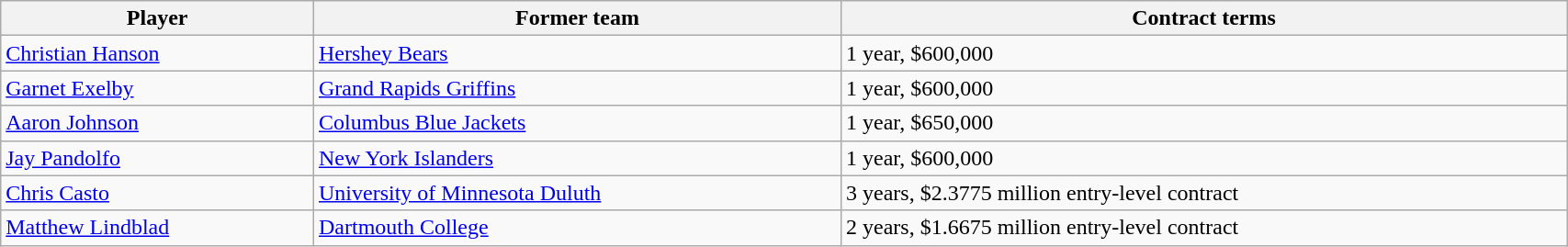<table class="wikitable" width=90%>
<tr>
<th>Player</th>
<th>Former team</th>
<th>Contract terms</th>
</tr>
<tr>
<td><a href='#'>Christian Hanson</a></td>
<td><a href='#'>Hershey Bears</a></td>
<td>1 year, $600,000</td>
</tr>
<tr>
<td><a href='#'>Garnet Exelby</a></td>
<td><a href='#'>Grand Rapids Griffins</a></td>
<td>1 year, $600,000</td>
</tr>
<tr>
<td><a href='#'>Aaron Johnson</a></td>
<td><a href='#'>Columbus Blue Jackets</a></td>
<td>1 year, $650,000</td>
</tr>
<tr>
<td><a href='#'>Jay Pandolfo</a></td>
<td><a href='#'>New York Islanders</a></td>
<td>1 year, $600,000</td>
</tr>
<tr>
<td><a href='#'>Chris Casto</a></td>
<td><a href='#'>University of Minnesota Duluth</a></td>
<td>3 years, $2.3775 million entry-level contract</td>
</tr>
<tr>
<td><a href='#'>Matthew Lindblad</a></td>
<td><a href='#'>Dartmouth College</a></td>
<td>2 years, $1.6675 million entry-level contract</td>
</tr>
</table>
